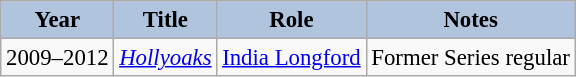<table class="wikitable" style="font-size:95%;">
<tr>
<th style="background:#B0C4DE;">Year</th>
<th style="background:#B0C4DE;">Title</th>
<th style="background:#B0C4DE;">Role</th>
<th style="background:#B0C4DE;">Notes</th>
</tr>
<tr>
<td>2009–2012</td>
<td><em><a href='#'>Hollyoaks</a></em></td>
<td><a href='#'>India Longford</a></td>
<td>Former Series regular</td>
</tr>
</table>
